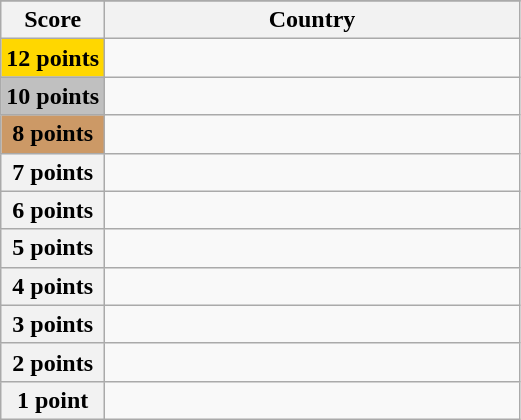<table class="wikitable">
<tr>
</tr>
<tr>
<th scope="col" width="20%">Score</th>
<th scope="col">Country</th>
</tr>
<tr>
<th scope="row" style="background:gold">12 points</th>
<td></td>
</tr>
<tr>
<th scope="row" style="background:silver">10 points</th>
<td></td>
</tr>
<tr>
<th scope="row" style="background:#CC9966">8 points</th>
<td></td>
</tr>
<tr>
<th scope="row">7 points</th>
<td></td>
</tr>
<tr>
<th scope="row">6 points</th>
<td></td>
</tr>
<tr>
<th scope="row">5 points</th>
<td></td>
</tr>
<tr>
<th scope="row">4 points</th>
<td></td>
</tr>
<tr>
<th scope="row">3 points</th>
<td></td>
</tr>
<tr>
<th scope="row">2 points</th>
<td></td>
</tr>
<tr>
<th scope="row">1 point</th>
<td></td>
</tr>
</table>
